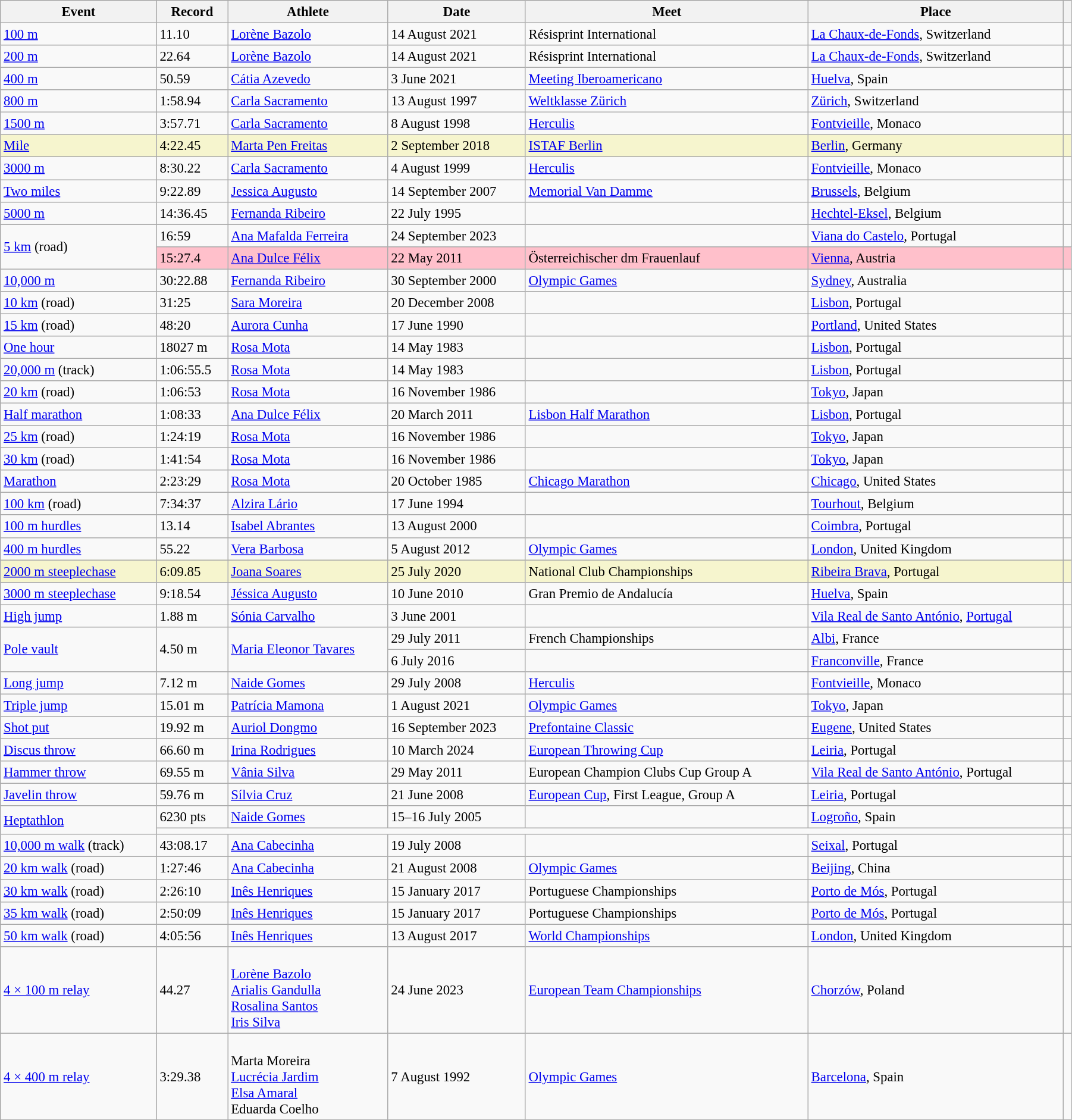<table class="wikitable" style="font-size:95%; width: 95%;">
<tr>
<th>Event</th>
<th>Record</th>
<th>Athlete</th>
<th>Date</th>
<th>Meet</th>
<th>Place</th>
<th></th>
</tr>
<tr>
<td><a href='#'>100 m</a></td>
<td>11.10 </td>
<td><a href='#'>Lorène Bazolo</a></td>
<td>14 August 2021</td>
<td>Résisprint International</td>
<td><a href='#'>La Chaux-de-Fonds</a>, Switzerland</td>
<td></td>
</tr>
<tr>
<td><a href='#'>200 m</a></td>
<td>22.64 </td>
<td><a href='#'>Lorène Bazolo</a></td>
<td>14 August 2021</td>
<td>Résisprint International</td>
<td><a href='#'>La Chaux-de-Fonds</a>, Switzerland</td>
<td></td>
</tr>
<tr>
<td><a href='#'>400 m</a></td>
<td>50.59</td>
<td><a href='#'>Cátia Azevedo</a></td>
<td>3 June 2021</td>
<td><a href='#'>Meeting Iberoamericano</a></td>
<td><a href='#'>Huelva</a>, Spain</td>
<td></td>
</tr>
<tr>
<td><a href='#'>800 m</a></td>
<td>1:58.94</td>
<td><a href='#'>Carla Sacramento</a></td>
<td>13 August 1997</td>
<td><a href='#'>Weltklasse Zürich</a></td>
<td><a href='#'>Zürich</a>, Switzerland</td>
<td></td>
</tr>
<tr>
<td><a href='#'>1500 m</a></td>
<td>3:57.71</td>
<td><a href='#'>Carla Sacramento</a></td>
<td>8 August 1998</td>
<td><a href='#'>Herculis</a></td>
<td><a href='#'>Fontvieille</a>, Monaco</td>
<td></td>
</tr>
<tr style="background:#f6F5CE;">
<td><a href='#'>Mile</a></td>
<td>4:22.45</td>
<td><a href='#'>Marta Pen Freitas</a></td>
<td>2 September 2018</td>
<td><a href='#'>ISTAF Berlin</a></td>
<td><a href='#'>Berlin</a>, Germany</td>
<td></td>
</tr>
<tr>
<td><a href='#'>3000 m</a></td>
<td>8:30.22</td>
<td><a href='#'>Carla Sacramento</a></td>
<td>4 August 1999</td>
<td><a href='#'>Herculis</a></td>
<td><a href='#'>Fontvieille</a>, Monaco</td>
<td></td>
</tr>
<tr>
<td><a href='#'>Two miles</a></td>
<td>9:22.89</td>
<td><a href='#'>Jessica Augusto</a></td>
<td>14 September 2007</td>
<td><a href='#'>Memorial Van Damme</a></td>
<td><a href='#'>Brussels</a>, Belgium</td>
<td></td>
</tr>
<tr>
<td><a href='#'>5000 m</a></td>
<td>14:36.45</td>
<td><a href='#'>Fernanda Ribeiro</a></td>
<td>22 July 1995</td>
<td></td>
<td><a href='#'>Hechtel-Eksel</a>, Belgium</td>
<td></td>
</tr>
<tr>
<td rowspan=2><a href='#'>5 km</a> (road)</td>
<td>16:59</td>
<td><a href='#'>Ana Mafalda Ferreira</a></td>
<td>24 September 2023</td>
<td></td>
<td><a href='#'>Viana do Castelo</a>, Portugal</td>
<td></td>
</tr>
<tr style="background:pink">
<td>15:27.4 </td>
<td><a href='#'>Ana Dulce Félix</a></td>
<td>22 May 2011</td>
<td>Österreichischer dm Frauenlauf</td>
<td><a href='#'>Vienna</a>, Austria</td>
<td></td>
</tr>
<tr>
<td><a href='#'>10,000 m</a></td>
<td>30:22.88</td>
<td><a href='#'>Fernanda Ribeiro</a></td>
<td>30 September 2000</td>
<td><a href='#'>Olympic Games</a></td>
<td><a href='#'>Sydney</a>, Australia</td>
<td></td>
</tr>
<tr>
<td><a href='#'>10 km</a> (road)</td>
<td>31:25</td>
<td><a href='#'>Sara Moreira</a></td>
<td>20 December 2008</td>
<td></td>
<td><a href='#'>Lisbon</a>, Portugal</td>
<td></td>
</tr>
<tr>
<td><a href='#'>15 km</a> (road)</td>
<td>48:20</td>
<td><a href='#'>Aurora Cunha</a></td>
<td>17 June 1990</td>
<td></td>
<td><a href='#'>Portland</a>, United States</td>
<td></td>
</tr>
<tr>
<td><a href='#'>One hour</a></td>
<td>18027 m </td>
<td><a href='#'>Rosa Mota</a></td>
<td>14 May 1983</td>
<td></td>
<td><a href='#'>Lisbon</a>, Portugal</td>
<td></td>
</tr>
<tr>
<td><a href='#'>20,000 m</a> (track)</td>
<td>1:06:55.5</td>
<td><a href='#'>Rosa Mota</a></td>
<td>14 May 1983</td>
<td></td>
<td><a href='#'>Lisbon</a>, Portugal</td>
<td></td>
</tr>
<tr>
<td><a href='#'>20 km</a> (road)</td>
<td>1:06:53</td>
<td><a href='#'>Rosa Mota</a></td>
<td>16 November 1986</td>
<td></td>
<td><a href='#'>Tokyo</a>, Japan</td>
<td></td>
</tr>
<tr>
<td><a href='#'>Half marathon</a></td>
<td>1:08:33</td>
<td><a href='#'>Ana Dulce Félix</a></td>
<td>20 March 2011</td>
<td><a href='#'>Lisbon Half Marathon</a></td>
<td><a href='#'>Lisbon</a>, Portugal</td>
<td></td>
</tr>
<tr>
<td><a href='#'>25 km</a> (road)</td>
<td>1:24:19</td>
<td><a href='#'>Rosa Mota</a></td>
<td>16 November 1986</td>
<td></td>
<td><a href='#'>Tokyo</a>, Japan</td>
<td></td>
</tr>
<tr>
<td><a href='#'>30 km</a> (road)</td>
<td>1:41:54</td>
<td><a href='#'>Rosa Mota</a></td>
<td>16 November 1986</td>
<td></td>
<td><a href='#'>Tokyo</a>, Japan</td>
<td></td>
</tr>
<tr>
<td><a href='#'>Marathon</a></td>
<td>2:23:29</td>
<td><a href='#'>Rosa Mota</a></td>
<td>20 October 1985</td>
<td><a href='#'>Chicago Marathon</a></td>
<td><a href='#'>Chicago</a>, United States</td>
<td></td>
</tr>
<tr>
<td><a href='#'>100 km</a> (road)</td>
<td>7:34:37</td>
<td><a href='#'>Alzira Lário</a></td>
<td>17 June 1994</td>
<td></td>
<td><a href='#'>Tourhout</a>, Belgium</td>
<td></td>
</tr>
<tr>
<td><a href='#'>100 m hurdles</a></td>
<td>13.14 </td>
<td><a href='#'>Isabel Abrantes</a></td>
<td>13 August 2000</td>
<td></td>
<td><a href='#'>Coimbra</a>, Portugal</td>
<td></td>
</tr>
<tr>
<td><a href='#'>400 m hurdles</a></td>
<td>55.22</td>
<td><a href='#'>Vera Barbosa</a></td>
<td>5 August 2012</td>
<td><a href='#'>Olympic Games</a></td>
<td><a href='#'>London</a>, United Kingdom</td>
<td></td>
</tr>
<tr style="background:#f6F5CE;">
<td><a href='#'>2000 m steeplechase</a></td>
<td>6:09.85</td>
<td><a href='#'>Joana Soares</a></td>
<td>25 July 2020</td>
<td>National Club Championships</td>
<td><a href='#'>Ribeira Brava</a>, Portugal</td>
<td></td>
</tr>
<tr>
<td><a href='#'>3000 m steeplechase</a></td>
<td>9:18.54</td>
<td><a href='#'>Jéssica Augusto</a></td>
<td>10 June 2010</td>
<td>Gran Premio de Andalucía</td>
<td><a href='#'>Huelva</a>, Spain</td>
<td></td>
</tr>
<tr>
<td><a href='#'>High jump</a></td>
<td>1.88 m</td>
<td><a href='#'>Sónia Carvalho</a></td>
<td>3 June 2001</td>
<td></td>
<td><a href='#'>Vila Real de Santo António</a>, <a href='#'>Portugal</a></td>
<td></td>
</tr>
<tr>
<td rowspan=2><a href='#'>Pole vault</a></td>
<td rowspan=2>4.50 m</td>
<td rowspan=2><a href='#'>Maria Eleonor Tavares</a></td>
<td>29 July 2011</td>
<td>French Championships</td>
<td><a href='#'>Albi</a>, France</td>
<td></td>
</tr>
<tr>
<td>6 July 2016</td>
<td></td>
<td><a href='#'>Franconville</a>, France</td>
<td></td>
</tr>
<tr>
<td><a href='#'>Long jump</a></td>
<td>7.12 m </td>
<td><a href='#'>Naide Gomes</a></td>
<td>29 July 2008</td>
<td><a href='#'>Herculis</a></td>
<td><a href='#'>Fontvieille</a>, Monaco</td>
<td></td>
</tr>
<tr>
<td><a href='#'>Triple jump</a></td>
<td>15.01 m </td>
<td><a href='#'>Patrícia Mamona</a></td>
<td>1 August 2021</td>
<td><a href='#'>Olympic Games</a></td>
<td><a href='#'>Tokyo</a>, Japan</td>
<td></td>
</tr>
<tr>
<td><a href='#'>Shot put</a></td>
<td>19.92 m</td>
<td><a href='#'>Auriol Dongmo</a></td>
<td>16 September 2023</td>
<td><a href='#'>Prefontaine Classic</a></td>
<td><a href='#'>Eugene</a>, United States</td>
<td></td>
</tr>
<tr>
<td><a href='#'>Discus throw</a></td>
<td>66.60 m</td>
<td><a href='#'>Irina Rodrigues</a></td>
<td>10 March 2024</td>
<td><a href='#'>European Throwing Cup</a></td>
<td><a href='#'>Leiria</a>, Portugal</td>
<td></td>
</tr>
<tr>
<td><a href='#'>Hammer throw</a></td>
<td>69.55 m</td>
<td><a href='#'>Vânia Silva</a></td>
<td>29 May 2011</td>
<td>European Champion Clubs Cup Group A</td>
<td><a href='#'>Vila Real de Santo António</a>, Portugal</td>
<td></td>
</tr>
<tr>
<td><a href='#'>Javelin throw</a></td>
<td>59.76 m</td>
<td><a href='#'>Sílvia Cruz</a></td>
<td>21 June 2008</td>
<td><a href='#'>European Cup</a>, First  League, Group A</td>
<td><a href='#'>Leiria</a>, Portugal</td>
<td></td>
</tr>
<tr>
<td rowspan=2><a href='#'>Heptathlon</a></td>
<td>6230 pts</td>
<td><a href='#'>Naide Gomes</a></td>
<td>15–16 July 2005</td>
<td></td>
<td><a href='#'>Logroño</a>, Spain</td>
<td></td>
</tr>
<tr>
<td colspan=5></td>
<td></td>
</tr>
<tr>
<td><a href='#'>10,000 m walk</a> (track)</td>
<td>43:08.17</td>
<td><a href='#'>Ana Cabecinha</a></td>
<td>19 July 2008</td>
<td></td>
<td><a href='#'>Seixal</a>, Portugal</td>
<td></td>
</tr>
<tr>
<td><a href='#'>20 km walk</a> (road)</td>
<td>1:27:46</td>
<td><a href='#'>Ana Cabecinha</a></td>
<td>21 August 2008</td>
<td><a href='#'>Olympic Games</a></td>
<td><a href='#'>Beijing</a>, China</td>
<td></td>
</tr>
<tr>
<td><a href='#'>30 km walk</a> (road)</td>
<td>2:26:10</td>
<td><a href='#'>Inês Henriques</a></td>
<td>15 January 2017</td>
<td>Portuguese Championships</td>
<td><a href='#'>Porto de Mós</a>, Portugal</td>
<td></td>
</tr>
<tr>
<td><a href='#'>35 km walk</a> (road)</td>
<td>2:50:09</td>
<td><a href='#'>Inês Henriques</a></td>
<td>15 January 2017</td>
<td>Portuguese Championships</td>
<td><a href='#'>Porto de Mós</a>, Portugal</td>
<td></td>
</tr>
<tr>
<td><a href='#'>50 km walk</a> (road)</td>
<td>4:05:56</td>
<td><a href='#'>Inês Henriques</a></td>
<td>13 August 2017</td>
<td><a href='#'>World Championships</a></td>
<td><a href='#'>London</a>, United Kingdom</td>
<td></td>
</tr>
<tr>
<td><a href='#'>4 × 100 m relay</a></td>
<td>44.27</td>
<td><br><a href='#'>Lorène Bazolo</a><br><a href='#'>Arialis Gandulla</a><br><a href='#'>Rosalina Santos</a><br><a href='#'>Iris Silva</a></td>
<td>24 June 2023</td>
<td><a href='#'>European Team Championships</a></td>
<td><a href='#'>Chorzów</a>, Poland</td>
<td></td>
</tr>
<tr>
<td><a href='#'>4 × 400 m relay</a></td>
<td>3:29.38</td>
<td><br>Marta Moreira<br><a href='#'>Lucrécia Jardim</a><br><a href='#'>Elsa Amaral</a><br>Eduarda Coelho</td>
<td>7 August 1992</td>
<td><a href='#'>Olympic Games</a></td>
<td><a href='#'>Barcelona</a>, Spain</td>
<td></td>
</tr>
</table>
